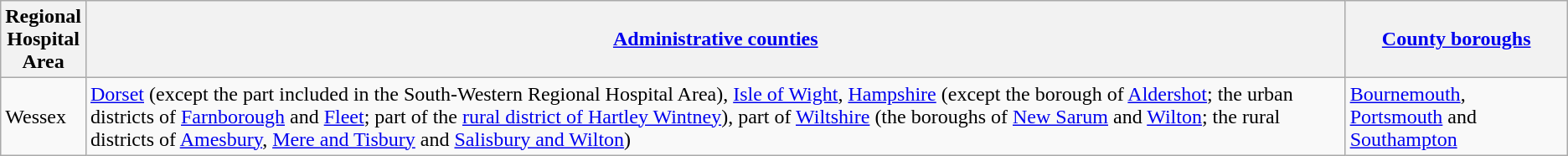<table class="wikitable">
<tr>
<th>Regional <br>Hospital <br>Area</th>
<th><a href='#'>Administrative counties</a></th>
<th><a href='#'>County boroughs</a></th>
</tr>
<tr>
<td>Wessex</td>
<td><a href='#'>Dorset</a> (except the part included in the South-Western Regional Hospital Area), <a href='#'>Isle of Wight</a>, <a href='#'>Hampshire</a> (except the borough of <a href='#'>Aldershot</a>; the urban districts  of <a href='#'>Farnborough</a> and <a href='#'>Fleet</a>; part of the <a href='#'>rural district of Hartley Wintney</a>), part of <a href='#'>Wiltshire</a> (the boroughs of <a href='#'>New Sarum</a> and <a href='#'>Wilton</a>; the rural districts of <a href='#'>Amesbury</a>, <a href='#'>Mere and Tisbury</a> and <a href='#'>Salisbury and Wilton</a>)</td>
<td><a href='#'>Bournemouth</a>, <a href='#'>Portsmouth</a> and <a href='#'>Southampton</a></td>
</tr>
</table>
